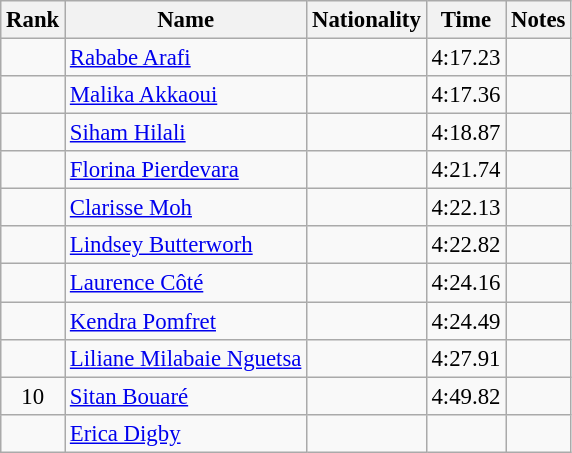<table class="wikitable sortable" style="text-align:center;font-size:95%">
<tr>
<th>Rank</th>
<th>Name</th>
<th>Nationality</th>
<th>Time</th>
<th>Notes</th>
</tr>
<tr>
<td></td>
<td align=left><a href='#'>Rababe Arafi</a></td>
<td align=left></td>
<td>4:17.23</td>
<td></td>
</tr>
<tr>
<td></td>
<td align=left><a href='#'>Malika Akkaoui</a></td>
<td align=left></td>
<td>4:17.36</td>
<td></td>
</tr>
<tr>
<td></td>
<td align=left><a href='#'>Siham Hilali</a></td>
<td align=left></td>
<td>4:18.87</td>
<td></td>
</tr>
<tr>
<td></td>
<td align=left><a href='#'>Florina Pierdevara</a></td>
<td align=left></td>
<td>4:21.74</td>
<td></td>
</tr>
<tr>
<td></td>
<td align=left><a href='#'>Clarisse Moh</a></td>
<td align=left></td>
<td>4:22.13</td>
<td></td>
</tr>
<tr>
<td></td>
<td align=left><a href='#'>Lindsey Butterworh</a></td>
<td align=left></td>
<td>4:22.82</td>
<td></td>
</tr>
<tr>
<td></td>
<td align=left><a href='#'>Laurence Côté</a></td>
<td align=left></td>
<td>4:24.16</td>
<td></td>
</tr>
<tr>
<td></td>
<td align=left><a href='#'>Kendra Pomfret</a></td>
<td align=left></td>
<td>4:24.49</td>
<td></td>
</tr>
<tr>
<td></td>
<td align=left><a href='#'>Liliane Milabaie Nguetsa</a></td>
<td align=left></td>
<td>4:27.91</td>
<td></td>
</tr>
<tr>
<td>10</td>
<td align=left><a href='#'>Sitan Bouaré</a></td>
<td align=left></td>
<td>4:49.82</td>
<td></td>
</tr>
<tr>
<td></td>
<td align=left><a href='#'>Erica Digby</a></td>
<td align=left></td>
<td></td>
<td></td>
</tr>
</table>
